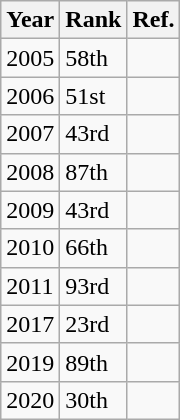<table class="wikitable sortable">
<tr>
<th>Year</th>
<th>Rank</th>
<th>Ref.</th>
</tr>
<tr>
<td>2005</td>
<td>58th</td>
<td></td>
</tr>
<tr>
<td>2006</td>
<td>51st</td>
<td></td>
</tr>
<tr>
<td>2007</td>
<td>43rd</td>
<td></td>
</tr>
<tr>
<td>2008</td>
<td>87th</td>
<td></td>
</tr>
<tr>
<td>2009</td>
<td>43rd</td>
<td></td>
</tr>
<tr>
<td>2010</td>
<td>66th</td>
<td></td>
</tr>
<tr>
<td>2011</td>
<td>93rd</td>
<td></td>
</tr>
<tr>
<td>2017</td>
<td>23rd</td>
<td></td>
</tr>
<tr>
<td>2019</td>
<td>89th</td>
<td></td>
</tr>
<tr>
<td>2020</td>
<td>30th</td>
<td></td>
</tr>
</table>
